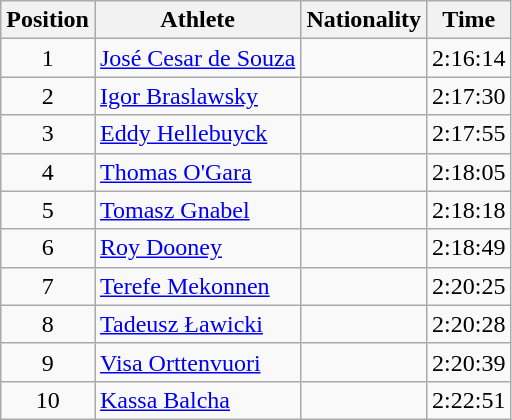<table class="wikitable sortable">
<tr>
<th>Position</th>
<th>Athlete</th>
<th>Nationality</th>
<th>Time</th>
</tr>
<tr>
<td style="text-align:center">1</td>
<td><a href='#'>José Cesar de Souza</a></td>
<td></td>
<td>2:16:14</td>
</tr>
<tr>
<td style="text-align:center">2</td>
<td><a href='#'>Igor Braslawsky</a></td>
<td></td>
<td>2:17:30</td>
</tr>
<tr>
<td style="text-align:center">3</td>
<td><a href='#'>Eddy Hellebuyck</a></td>
<td></td>
<td>2:17:55</td>
</tr>
<tr>
<td style="text-align:center">4</td>
<td><a href='#'>Thomas O'Gara</a></td>
<td></td>
<td>2:18:05</td>
</tr>
<tr>
<td style="text-align:center">5</td>
<td><a href='#'>Tomasz Gnabel</a></td>
<td></td>
<td>2:18:18</td>
</tr>
<tr>
<td style="text-align:center">6</td>
<td><a href='#'>Roy Dooney</a></td>
<td></td>
<td>2:18:49</td>
</tr>
<tr>
<td style="text-align:center">7</td>
<td><a href='#'>Terefe Mekonnen</a></td>
<td></td>
<td>2:20:25</td>
</tr>
<tr>
<td style="text-align:center">8</td>
<td><a href='#'>Tadeusz Ławicki</a></td>
<td></td>
<td>2:20:28</td>
</tr>
<tr>
<td style="text-align:center">9</td>
<td><a href='#'>Visa Orttenvuori</a></td>
<td></td>
<td>2:20:39</td>
</tr>
<tr>
<td style="text-align:center">10</td>
<td><a href='#'>Kassa Balcha</a></td>
<td></td>
<td>2:22:51</td>
</tr>
</table>
